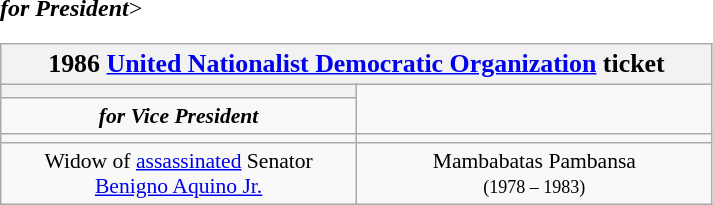<table class=wikitable style="font-size:90%; text-align:center">
<tr>
<th colspan=2><big>1986 <a href='#'>United Nationalist Democratic Organization</a> ticket</big></th>
</tr>
<tr>
<th style="width:3em; font-size:135%; background:></th>
<th style="width:3em; font-size:135%; background:></th>
</tr>
<tr style="color:#000; font-size:100%; background:#>
<td style="width:200px;"><strong><em>for President</em></strong></td>
<td style="width:200px;"><strong><em>for Vice President</em></strong></td>
</tr>
<tr <--Do not add a generic image here, that would be forbidden under WP:IPH-->>
<td></td>
<td></td>
</tr>
<tr>
<td style=width:16em>Widow of <a href='#'>assassinated</a> Senator <a href='#'>Benigno Aquino Jr.</a></td>
<td style=width:16em>Mambabatas Pambansa<br><small>(1978 – 1983)</small></td>
</tr>
</table>
